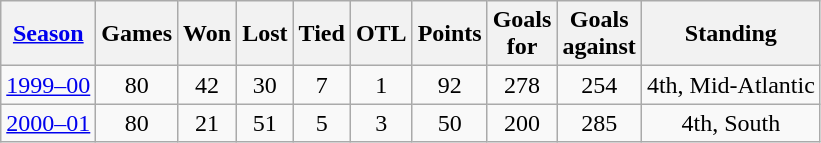<table class="wikitable" style="text-align:center">
<tr>
<th><a href='#'>Season</a></th>
<th>Games</th>
<th>Won</th>
<th>Lost</th>
<th>Tied</th>
<th>OTL</th>
<th>Points</th>
<th>Goals<br>for</th>
<th>Goals<br>against</th>
<th>Standing</th>
</tr>
<tr>
<td><a href='#'>1999–00</a></td>
<td>80</td>
<td>42</td>
<td>30</td>
<td>7</td>
<td>1</td>
<td>92</td>
<td>278</td>
<td>254</td>
<td>4th, Mid-Atlantic</td>
</tr>
<tr>
<td><a href='#'>2000–01</a></td>
<td>80</td>
<td>21</td>
<td>51</td>
<td>5</td>
<td>3</td>
<td>50</td>
<td>200</td>
<td>285</td>
<td>4th, South</td>
</tr>
</table>
